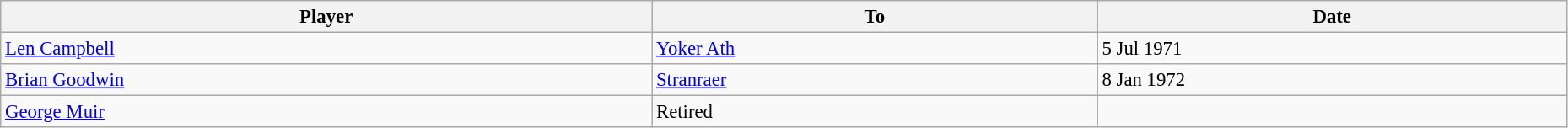<table class="wikitable" style="text-align:center; font-size:95%;width:98%; text-align:left">
<tr>
<th>Player</th>
<th>To</th>
<th>Date</th>
</tr>
<tr>
<td> <a href='#'>Len Campbell</a></td>
<td> <a href='#'>Yoker Ath</a></td>
<td>5 Jul 1971</td>
</tr>
<tr>
<td> <a href='#'>Brian Goodwin</a></td>
<td> <a href='#'>Stranraer</a></td>
<td>8 Jan 1972</td>
</tr>
<tr>
<td> <a href='#'>George Muir</a></td>
<td> Retired</td>
<td></td>
</tr>
</table>
